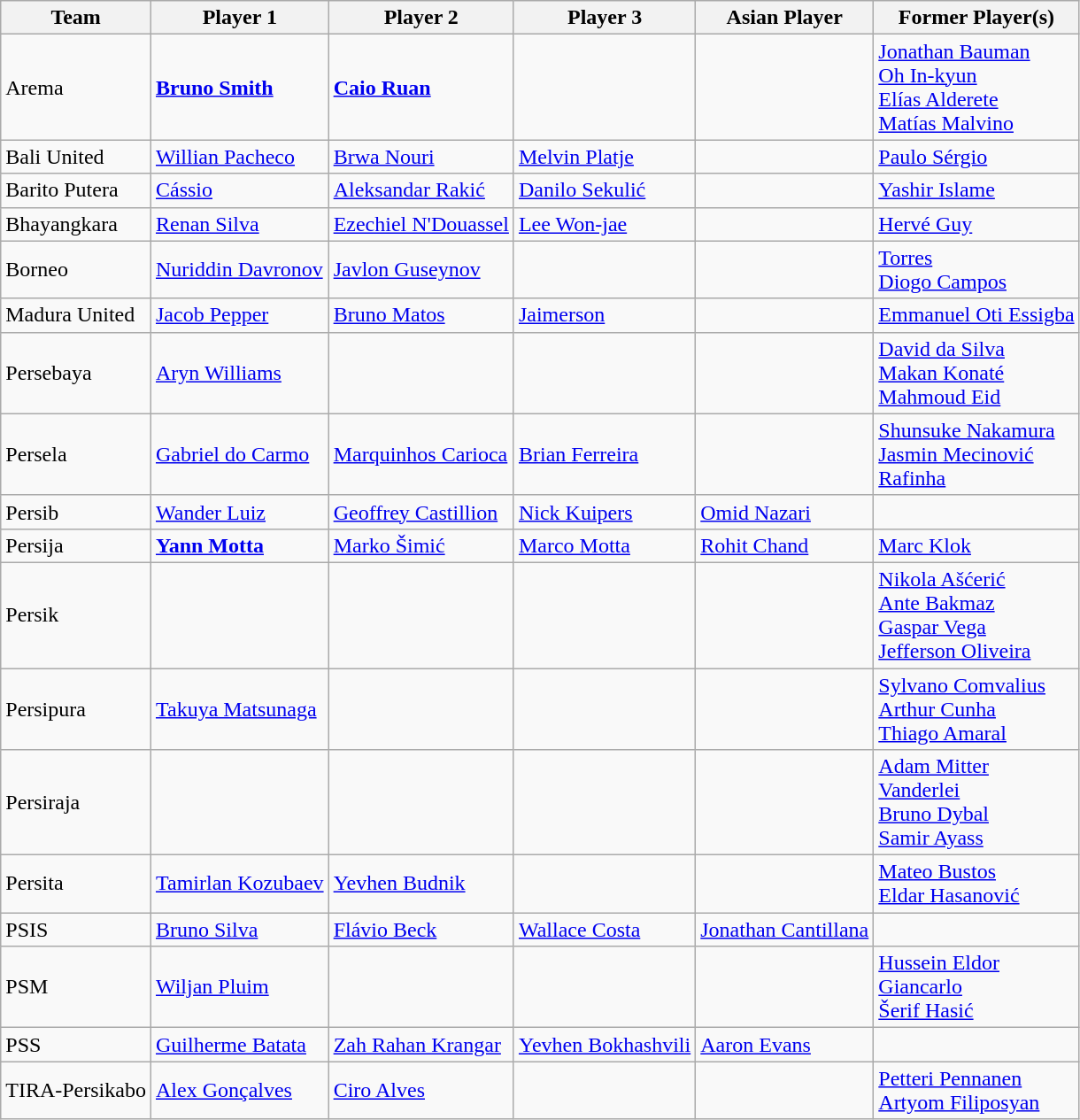<table class="wikitable">
<tr>
<th>Team</th>
<th>Player 1</th>
<th>Player 2</th>
<th>Player 3</th>
<th>Asian Player</th>
<th>Former Player(s)</th>
</tr>
<tr>
<td class="nowrap">Arema</td>
<td> <strong><a href='#'>Bruno Smith</a></strong></td>
<td> <strong><a href='#'>Caio Ruan</a></strong></td>
<td></td>
<td></td>
<td> <a href='#'>Jonathan Bauman</a><br> <a href='#'>Oh In-kyun</a><br> <a href='#'>Elías Alderete</a><br> <a href='#'>Matías Malvino</a></td>
</tr>
<tr>
<td class="nowrap">Bali United</td>
<td> <a href='#'>Willian Pacheco</a></td>
<td> <a href='#'>Brwa Nouri</a></td>
<td> <a href='#'>Melvin Platje</a></td>
<td></td>
<td> <a href='#'>Paulo Sérgio</a></td>
</tr>
<tr>
<td class="nowrap">Barito Putera</td>
<td> <a href='#'>Cássio</a></td>
<td> <a href='#'>Aleksandar Rakić</a></td>
<td> <a href='#'>Danilo Sekulić</a></td>
<td></td>
<td> <a href='#'>Yashir Islame</a></td>
</tr>
<tr>
<td class="nowrap">Bhayangkara</td>
<td> <a href='#'>Renan Silva</a></td>
<td> <a href='#'>Ezechiel N'Douassel</a></td>
<td> <a href='#'>Lee Won-jae</a></td>
<td></td>
<td> <a href='#'>Hervé Guy</a></td>
</tr>
<tr>
<td class="nowrap">Borneo</td>
<td> <a href='#'>Nuriddin Davronov</a></td>
<td> <a href='#'>Javlon Guseynov</a></td>
<td></td>
<td></td>
<td> <a href='#'>Torres</a><br> <a href='#'>Diogo Campos</a></td>
</tr>
<tr>
<td class="nowrap">Madura United</td>
<td> <a href='#'>Jacob Pepper</a></td>
<td> <a href='#'>Bruno Matos</a></td>
<td> <a href='#'>Jaimerson</a></td>
<td></td>
<td> <a href='#'>Emmanuel Oti Essigba</a></td>
</tr>
<tr>
<td class="nowrap">Persebaya</td>
<td> <a href='#'>Aryn Williams</a></td>
<td></td>
<td></td>
<td></td>
<td> <a href='#'>David da Silva</a><br> <a href='#'>Makan Konaté</a><br> <a href='#'>Mahmoud Eid</a></td>
</tr>
<tr>
<td class="nowrap">Persela</td>
<td> <a href='#'>Gabriel do Carmo</a></td>
<td> <a href='#'>Marquinhos Carioca</a></td>
<td> <a href='#'>Brian Ferreira</a></td>
<td></td>
<td> <a href='#'>Shunsuke Nakamura</a><br> <a href='#'>Jasmin Mecinović</a><br> <a href='#'>Rafinha</a></td>
</tr>
<tr>
<td class="nowrap">Persib</td>
<td> <a href='#'>Wander Luiz</a></td>
<td> <a href='#'>Geoffrey Castillion</a></td>
<td> <a href='#'>Nick Kuipers</a></td>
<td> <a href='#'>Omid Nazari</a></td>
<td></td>
</tr>
<tr>
<td class="nowrap">Persija</td>
<td> <strong><a href='#'>Yann Motta</a></strong></td>
<td> <a href='#'>Marko Šimić</a></td>
<td> <a href='#'>Marco Motta</a></td>
<td> <a href='#'>Rohit Chand</a></td>
<td> <a href='#'>Marc Klok</a></td>
</tr>
<tr>
<td class="nowrap">Persik</td>
<td></td>
<td></td>
<td></td>
<td></td>
<td> <a href='#'>Nikola Ašćerić</a><br> <a href='#'>Ante Bakmaz</a><br> <a href='#'>Gaspar Vega</a><br> <a href='#'>Jefferson Oliveira</a></td>
</tr>
<tr>
<td class="nowrap">Persipura</td>
<td> <a href='#'>Takuya Matsunaga</a></td>
<td></td>
<td></td>
<td></td>
<td> <a href='#'>Sylvano Comvalius</a><br> <a href='#'>Arthur Cunha</a><br> <a href='#'>Thiago Amaral</a></td>
</tr>
<tr>
<td class="nowrap">Persiraja</td>
<td></td>
<td></td>
<td></td>
<td></td>
<td> <a href='#'>Adam Mitter</a><br> <a href='#'>Vanderlei</a><br> <a href='#'>Bruno Dybal</a><br> <a href='#'>Samir Ayass</a></td>
</tr>
<tr>
<td class="nowrap">Persita</td>
<td> <a href='#'>Tamirlan Kozubaev</a></td>
<td> <a href='#'>Yevhen Budnik</a></td>
<td></td>
<td></td>
<td> <a href='#'>Mateo Bustos</a><br> <a href='#'>Eldar Hasanović</a></td>
</tr>
<tr>
<td class="nowrap">PSIS</td>
<td> <a href='#'>Bruno Silva</a></td>
<td> <a href='#'>Flávio Beck</a></td>
<td> <a href='#'>Wallace Costa</a></td>
<td> <a href='#'>Jonathan Cantillana</a></td>
<td></td>
</tr>
<tr>
<td class="nowrap">PSM</td>
<td> <a href='#'>Wiljan Pluim</a></td>
<td></td>
<td></td>
<td></td>
<td> <a href='#'>Hussein Eldor</a><br> <a href='#'>Giancarlo</a><br> <a href='#'>Šerif Hasić</a></td>
</tr>
<tr>
<td class="nowrap">PSS</td>
<td> <a href='#'>Guilherme Batata</a></td>
<td> <a href='#'>Zah Rahan Krangar</a></td>
<td> <a href='#'>Yevhen Bokhashvili</a></td>
<td> <a href='#'>Aaron Evans</a></td>
<td></td>
</tr>
<tr>
<td class="nowrap">TIRA-Persikabo</td>
<td> <a href='#'>Alex Gonçalves</a></td>
<td> <a href='#'>Ciro Alves</a></td>
<td></td>
<td></td>
<td> <a href='#'>Petteri Pennanen</a><br> <a href='#'>Artyom Filiposyan</a></td>
</tr>
</table>
